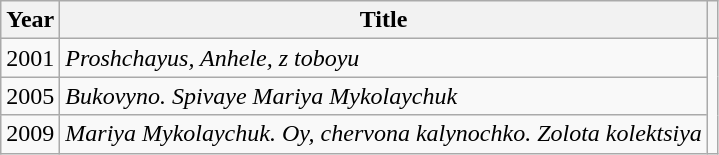<table class="wikitable sortable plainrowheaders">
<tr>
<th>Year</th>
<th>Title</th>
<th></th>
</tr>
<tr>
<td>2001</td>
<td><em>Proshchayus, Anhele, z toboyu</em></td>
<td rowspan="3"></td>
</tr>
<tr>
<td>2005</td>
<td><em>Bukovyno. Spivaye Mariya Mykolaychuk</em></td>
</tr>
<tr>
<td>2009</td>
<td><em>Mariya Mykolaychuk. Oy, chervona kalynochko. Zolota kolektsiya</em></td>
</tr>
</table>
